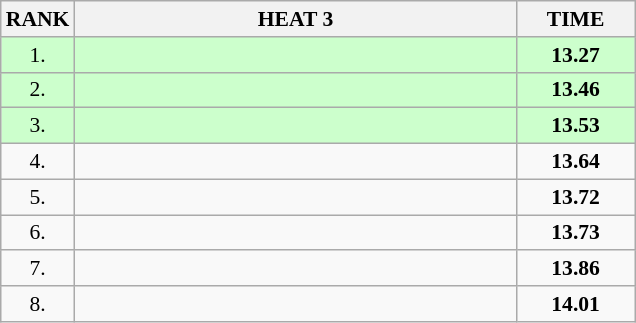<table class="wikitable" style="border-collapse: collapse; font-size: 90%;">
<tr>
<th>RANK</th>
<th style="width: 20em">HEAT 3</th>
<th style="width: 5em">TIME</th>
</tr>
<tr style="background:#ccffcc;">
<td align="center">1.</td>
<td></td>
<td align="center"><strong>13.27</strong></td>
</tr>
<tr style="background:#ccffcc;">
<td align="center">2.</td>
<td></td>
<td align="center"><strong>13.46</strong></td>
</tr>
<tr style="background:#ccffcc;">
<td align="center">3.</td>
<td></td>
<td align="center"><strong>13.53</strong></td>
</tr>
<tr>
<td align="center">4.</td>
<td></td>
<td align="center"><strong>13.64</strong></td>
</tr>
<tr>
<td align="center">5.</td>
<td></td>
<td align="center"><strong>13.72</strong></td>
</tr>
<tr>
<td align="center">6.</td>
<td></td>
<td align="center"><strong>13.73</strong></td>
</tr>
<tr>
<td align="center">7.</td>
<td></td>
<td align="center"><strong>13.86</strong></td>
</tr>
<tr>
<td align="center">8.</td>
<td></td>
<td align="center"><strong>14.01</strong></td>
</tr>
</table>
